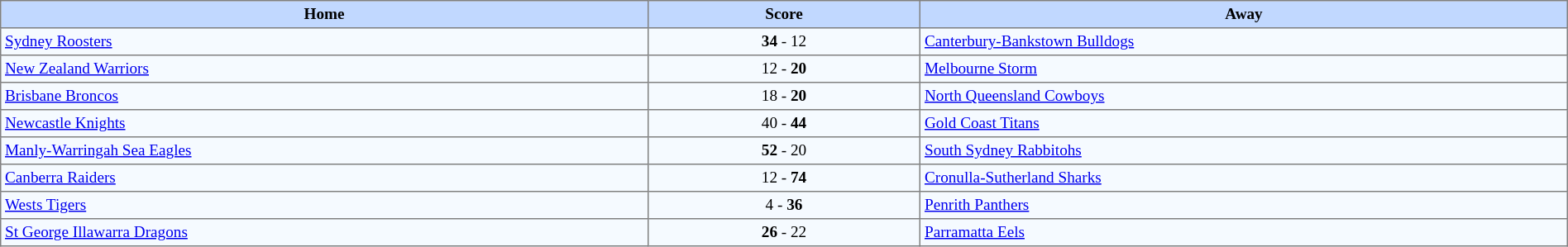<table border=1 style="border-collapse:collapse; font-size:80%;text-align:center;" cellpadding=3 cellspacing=0 width=100%>
<tr bgcolor=#C1D8FF>
<th rowpsan=2 width=19%>Home</th>
<th rowspan=1 width=8%>Score</th>
<th rowpsan=2 width=19%>Away</th>
</tr>
<tr style="text-align:center; background:#f5faff;">
<td align="left"> <a href='#'>Sydney Roosters</a></td>
<td><strong>34</strong> - 12</td>
<td align="left"> <a href='#'>Canterbury-Bankstown Bulldogs</a></td>
</tr>
<tr style="text-align:center; background:#f5faff;">
<td align="left"> <a href='#'>New Zealand Warriors</a></td>
<td>12 - <strong>20</strong></td>
<td align="left"> <a href='#'>Melbourne Storm</a></td>
</tr>
<tr style="text-align:center; background:#f5faff;">
<td align="left"> <a href='#'>Brisbane Broncos</a></td>
<td>18 - <strong>20</strong></td>
<td align="left"> <a href='#'>North Queensland Cowboys</a></td>
</tr>
<tr style="text-align:center; background:#f5faff;">
<td align="left"> <a href='#'>Newcastle Knights</a></td>
<td>40 - <strong>44</strong></td>
<td align="left"> <a href='#'>Gold Coast Titans</a></td>
</tr>
<tr style="text-align:center; background:#f5faff;">
<td align="left"> <a href='#'>Manly-Warringah Sea Eagles</a></td>
<td><strong>52</strong> - 20</td>
<td align="left"> <a href='#'>South Sydney Rabbitohs</a></td>
</tr>
<tr style="text-align:center; background:#f5faff;">
<td align="left"> <a href='#'>Canberra Raiders</a></td>
<td>12 - <strong>74</strong></td>
<td align="left"> <a href='#'>Cronulla-Sutherland Sharks</a></td>
</tr>
<tr style="text-align:center; background:#f5faff;">
<td align="left"> <a href='#'>Wests Tigers</a></td>
<td>4 - <strong>36</strong></td>
<td align="left"> <a href='#'>Penrith Panthers</a></td>
</tr>
<tr style="text-align:center; background:#f5faff;">
<td align="left"> <a href='#'>St George Illawarra Dragons</a></td>
<td><strong>26</strong> - 22</td>
<td align="left"> <a href='#'>Parramatta Eels</a></td>
</tr>
</table>
